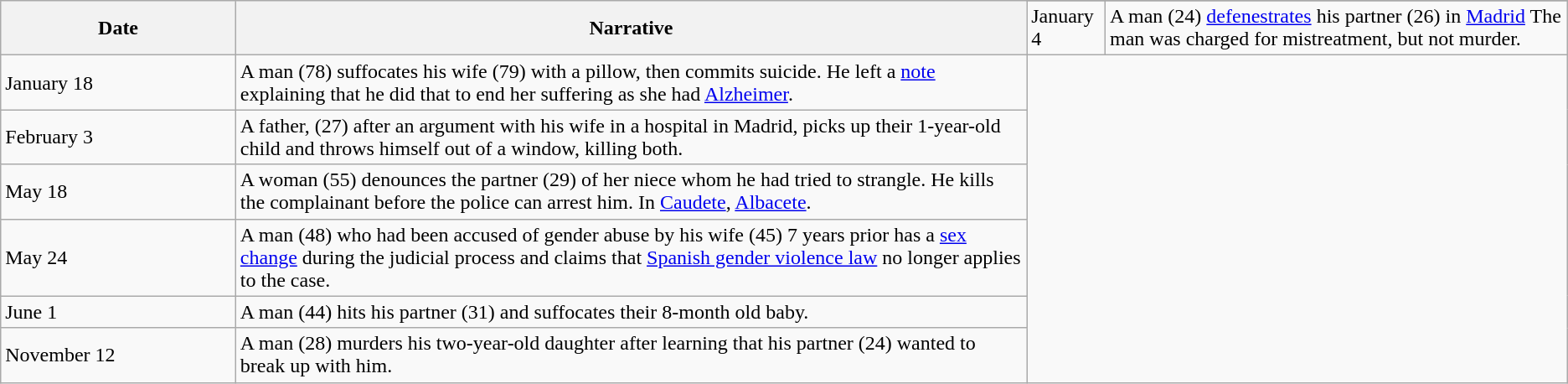<table class="sortable wikitable collapsible collapsed">
<tr>
<th rowspan="2" style="width:15%;">Date</th>
<th rowspan="2" style="width:85;">Narrative</th>
</tr>
<tr>
<td>January 4</td>
<td>A man (24) <a href='#'>defenestrates</a> his partner (26) in <a href='#'>Madrid</a> The man was charged for mistreatment, but not murder.</td>
</tr>
<tr>
<td>January 18</td>
<td>A man (78) suffocates his wife (79) with a pillow, then commits suicide. He left a <a href='#'>note</a> explaining that he did that to end her suffering as she had <a href='#'>Alzheimer</a>.</td>
</tr>
<tr>
<td>February 3</td>
<td>A father, (27) after an argument with his wife in a hospital in Madrid, picks up their 1-year-old child and throws himself out of a window, killing both.</td>
</tr>
<tr>
<td>May 18</td>
<td>A woman (55) denounces the partner (29) of her niece whom he had tried to strangle. He kills the complainant before the police can arrest him. In <a href='#'>Caudete</a>, <a href='#'>Albacete</a>.</td>
</tr>
<tr>
<td>May 24</td>
<td>A man (48) who had been accused of gender abuse by his wife (45) 7 years prior has a <a href='#'>sex change</a> during the judicial process and claims that <a href='#'>Spanish gender violence law</a> no longer applies to the case.</td>
</tr>
<tr>
<td>June 1</td>
<td>A man (44) hits his partner (31) and suffocates their 8-month old baby.</td>
</tr>
<tr>
<td>November 12</td>
<td>A man (28) murders his two-year-old daughter after learning that his partner (24) wanted to break up with him.</td>
</tr>
</table>
